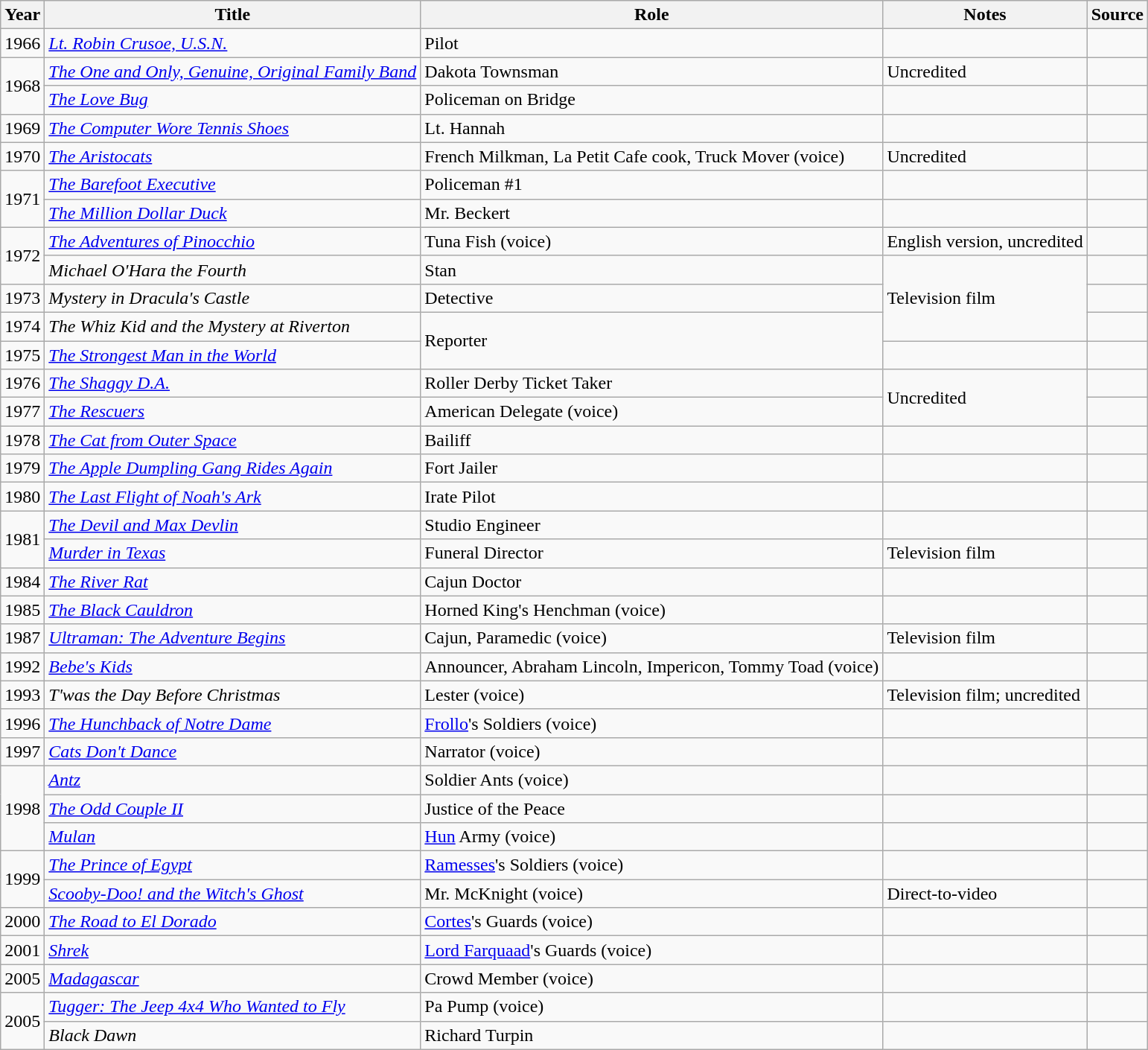<table class="wikitable">
<tr>
<th>Year</th>
<th>Title</th>
<th>Role</th>
<th>Notes</th>
<th>Source</th>
</tr>
<tr>
<td>1966</td>
<td><em><a href='#'>Lt. Robin Crusoe, U.S.N.</a></em></td>
<td>Pilot</td>
<td></td>
<td></td>
</tr>
<tr>
<td rowspan="2">1968</td>
<td><em><a href='#'>The One and Only, Genuine, Original Family Band</a></em></td>
<td>Dakota Townsman</td>
<td>Uncredited</td>
<td></td>
</tr>
<tr>
<td><em><a href='#'>The Love Bug</a></em></td>
<td>Policeman on Bridge</td>
<td></td>
<td></td>
</tr>
<tr>
<td>1969</td>
<td><em><a href='#'>The Computer Wore Tennis Shoes</a></em></td>
<td>Lt. Hannah</td>
<td></td>
<td></td>
</tr>
<tr>
<td>1970</td>
<td><em><a href='#'>The Aristocats</a></em></td>
<td>French Milkman, La Petit Cafe cook, Truck Mover (voice)</td>
<td>Uncredited</td>
<td></td>
</tr>
<tr>
<td rowspan="2">1971</td>
<td><em><a href='#'>The Barefoot Executive</a></em></td>
<td>Policeman #1</td>
<td></td>
<td></td>
</tr>
<tr>
<td><em><a href='#'>The Million Dollar Duck</a></em></td>
<td>Mr. Beckert</td>
<td></td>
<td></td>
</tr>
<tr>
<td rowspan="2">1972</td>
<td><em><a href='#'>The Adventures of Pinocchio</a></em></td>
<td>Tuna Fish (voice)</td>
<td>English version, uncredited</td>
<td></td>
</tr>
<tr>
<td><em>Michael O'Hara the Fourth</em></td>
<td>Stan</td>
<td rowspan="3">Television film</td>
<td></td>
</tr>
<tr>
<td>1973</td>
<td><em>Mystery in Dracula's Castle</em></td>
<td>Detective</td>
<td></td>
</tr>
<tr>
<td>1974</td>
<td><em>The Whiz Kid and the Mystery at Riverton</em></td>
<td rowspan="2">Reporter</td>
<td></td>
</tr>
<tr>
<td>1975</td>
<td><em><a href='#'>The Strongest Man in the World</a></em></td>
<td></td>
<td></td>
</tr>
<tr>
<td>1976</td>
<td><em><a href='#'>The Shaggy D.A.</a></em></td>
<td>Roller Derby Ticket Taker</td>
<td rowspan="2">Uncredited</td>
<td></td>
</tr>
<tr>
<td>1977</td>
<td><em><a href='#'>The Rescuers</a></em></td>
<td>American Delegate (voice)</td>
<td></td>
</tr>
<tr>
<td>1978</td>
<td><em><a href='#'>The Cat from Outer Space</a></em></td>
<td>Bailiff</td>
<td></td>
<td></td>
</tr>
<tr>
<td>1979</td>
<td><em><a href='#'>The Apple Dumpling Gang Rides Again</a></em></td>
<td>Fort Jailer</td>
<td></td>
<td></td>
</tr>
<tr>
<td>1980</td>
<td><em><a href='#'>The Last Flight of Noah's Ark</a></em></td>
<td>Irate Pilot</td>
<td></td>
<td></td>
</tr>
<tr>
<td rowspan="2">1981</td>
<td><em><a href='#'>The Devil and Max Devlin</a></em></td>
<td>Studio Engineer</td>
<td></td>
<td></td>
</tr>
<tr>
<td><em><a href='#'>Murder in Texas</a></em></td>
<td>Funeral Director</td>
<td>Television film</td>
<td></td>
</tr>
<tr>
<td>1984</td>
<td><em><a href='#'>The River Rat</a></em></td>
<td>Cajun Doctor</td>
<td></td>
<td></td>
</tr>
<tr>
<td>1985</td>
<td><em><a href='#'>The Black Cauldron</a></em></td>
<td>Horned King's Henchman (voice)</td>
<td></td>
<td></td>
</tr>
<tr>
<td>1987</td>
<td><em><a href='#'>Ultraman: The Adventure Begins</a></em></td>
<td>Cajun, Paramedic (voice)</td>
<td>Television film</td>
<td></td>
</tr>
<tr>
<td>1992</td>
<td><em><a href='#'>Bebe's Kids</a></em></td>
<td>Announcer, Abraham Lincoln, Impericon, Tommy Toad (voice)</td>
<td></td>
<td></td>
</tr>
<tr>
<td>1993</td>
<td><em>T'was the Day Before Christmas</em></td>
<td>Lester (voice)</td>
<td>Television film; uncredited</td>
<td></td>
</tr>
<tr>
<td>1996</td>
<td><em><a href='#'>The Hunchback of Notre Dame</a></em></td>
<td><a href='#'>Frollo</a>'s Soldiers (voice)</td>
<td></td>
<td></td>
</tr>
<tr>
<td>1997</td>
<td><em><a href='#'>Cats Don't Dance</a></em></td>
<td>Narrator (voice)</td>
<td></td>
<td></td>
</tr>
<tr>
<td rowspan="3">1998</td>
<td><em><a href='#'>Antz</a></em></td>
<td>Soldier Ants (voice)</td>
<td></td>
<td></td>
</tr>
<tr>
<td><em><a href='#'>The Odd Couple II</a></em></td>
<td>Justice of the Peace</td>
<td></td>
<td></td>
</tr>
<tr>
<td><em><a href='#'>Mulan</a></em></td>
<td><a href='#'>Hun</a> Army (voice)</td>
<td></td>
<td></td>
</tr>
<tr>
<td rowspan="2">1999</td>
<td><em><a href='#'>The Prince of Egypt</a></em></td>
<td><a href='#'>Ramesses</a>'s Soldiers (voice)</td>
<td></td>
<td></td>
</tr>
<tr>
<td><em><a href='#'>Scooby-Doo! and the Witch's Ghost</a></em></td>
<td>Mr. McKnight (voice)</td>
<td>Direct-to-video</td>
<td></td>
</tr>
<tr>
<td>2000</td>
<td><em><a href='#'>The Road to El Dorado</a></em></td>
<td><a href='#'>Cortes</a>'s Guards (voice)</td>
<td></td>
<td></td>
</tr>
<tr>
<td>2001</td>
<td><em><a href='#'>Shrek</a></em></td>
<td><a href='#'>Lord Farquaad</a>'s Guards (voice)</td>
<td></td>
<td></td>
</tr>
<tr>
<td>2005</td>
<td><em><a href='#'>Madagascar</a></em></td>
<td>Crowd Member (voice)</td>
<td></td>
<td></td>
</tr>
<tr>
<td rowspan="2">2005</td>
<td><em><a href='#'>Tugger: The Jeep 4x4 Who Wanted to Fly</a></em></td>
<td>Pa Pump (voice)</td>
<td></td>
<td></td>
</tr>
<tr>
<td><em>Black Dawn</em></td>
<td>Richard Turpin</td>
<td></td>
<td></td>
</tr>
</table>
